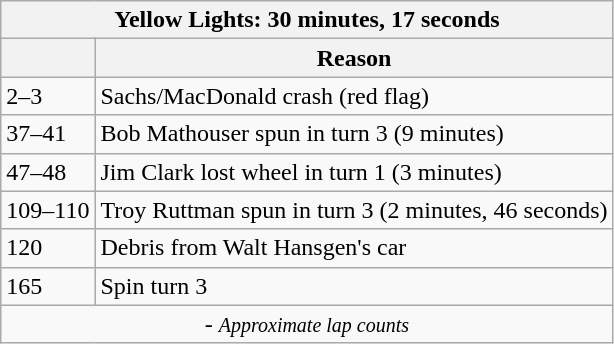<table class="wikitable">
<tr>
<th colspan=2>Yellow Lights: 30 minutes, 17 seconds</th>
</tr>
<tr>
<th></th>
<th>Reason</th>
</tr>
<tr>
<td>2–3</td>
<td>Sachs/MacDonald crash (red flag)</td>
</tr>
<tr>
<td>37–41</td>
<td>Bob Mathouser spun in turn 3 (9 minutes)</td>
</tr>
<tr>
<td>47–48</td>
<td>Jim Clark lost wheel in turn 1 (3 minutes)</td>
</tr>
<tr>
<td>109–110</td>
<td>Troy Ruttman spun in turn 3 (2 minutes, 46 seconds)</td>
</tr>
<tr>
<td>120</td>
<td>Debris from Walt Hansgen's car</td>
</tr>
<tr>
<td>165</td>
<td>Spin turn 3</td>
</tr>
<tr>
<td colspan=2 align=center> - <em><small>Approximate lap counts</small></em></td>
</tr>
</table>
